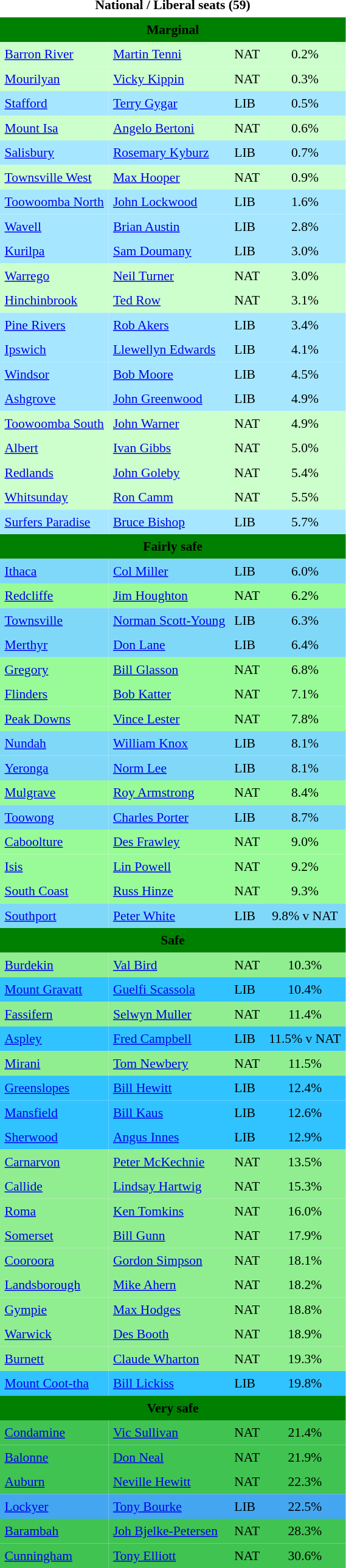<table class="toccolours" cellpadding="5" cellspacing="0" style="float:left; margin-right:.5em; margin-top:.4em; font-size:90%;">
<tr>
<td COLSPAN=4 align="center"><strong>National / Liberal seats (59)</strong></td>
</tr>
<tr>
<td COLSPAN=4 align="center" bgcolor="Green"><span><strong>Marginal</strong></span></td>
</tr>
<tr>
<td align="left" bgcolor="CCFFCC"><a href='#'>Barron River</a></td>
<td align="left" bgcolor="CCFFCC"><a href='#'>Martin Tenni</a></td>
<td align="left" bgcolor="CCFFCC">NAT</td>
<td align="center" bgcolor="CCFFCC">0.2%</td>
</tr>
<tr>
<td align="left" bgcolor="CCFFCC"><a href='#'>Mourilyan</a></td>
<td align="left" bgcolor="CCFFCC"><a href='#'>Vicky Kippin</a></td>
<td align="left" bgcolor="CCFFCC">NAT</td>
<td align="center" bgcolor="CCFFCC">0.3%</td>
</tr>
<tr>
<td align="left" bgcolor="A6E7FF"><a href='#'>Stafford</a></td>
<td align="left" bgcolor="A6E7FF"><a href='#'>Terry Gygar</a></td>
<td align="left" bgcolor="A6E7FF">LIB</td>
<td align="center" bgcolor="A6E7FF">0.5%</td>
</tr>
<tr>
<td align="left" bgcolor="CCFFCC"><a href='#'>Mount Isa</a></td>
<td align="left" bgcolor="CCFFCC"><a href='#'>Angelo Bertoni</a></td>
<td align="left" bgcolor="CCFFCC">NAT</td>
<td align="center" bgcolor="CCFFCC">0.6%</td>
</tr>
<tr>
<td align="left" bgcolor="A6E7FF"><a href='#'>Salisbury</a></td>
<td align="left" bgcolor="A6E7FF"><a href='#'>Rosemary Kyburz</a></td>
<td align="left" bgcolor="A6E7FF">LIB</td>
<td align="center" bgcolor="A6E7FF">0.7%</td>
</tr>
<tr>
<td align="left" bgcolor="CCFFCC"><a href='#'>Townsville West</a></td>
<td align="left" bgcolor="CCFFCC"><a href='#'>Max Hooper</a></td>
<td align="left" bgcolor="CCFFCC">NAT</td>
<td align="center" bgcolor="CCFFCC">0.9%</td>
</tr>
<tr>
<td align="left" bgcolor="A6E7FF"><a href='#'>Toowoomba North</a></td>
<td align="left" bgcolor="A6E7FF"><a href='#'>John Lockwood</a></td>
<td align="left" bgcolor="A6E7FF">LIB</td>
<td align="center" bgcolor="A6E7FF">1.6%</td>
</tr>
<tr>
<td align="left" bgcolor="A6E7FF"><a href='#'>Wavell</a></td>
<td align="left" bgcolor="A6E7FF"><a href='#'>Brian Austin</a></td>
<td align="left" bgcolor="A6E7FF">LIB</td>
<td align="center" bgcolor="A6E7FF">2.8%</td>
</tr>
<tr>
<td align="left" bgcolor="A6E7FF"><a href='#'>Kurilpa</a></td>
<td align="left" bgcolor="A6E7FF"><a href='#'>Sam Doumany</a></td>
<td align="left" bgcolor="A6E7FF">LIB</td>
<td align="center" bgcolor="A6E7FF">3.0%</td>
</tr>
<tr>
<td align="left" bgcolor="CCFFCC"><a href='#'>Warrego</a></td>
<td align="left" bgcolor="CCFFCC"><a href='#'>Neil Turner</a></td>
<td align="left" bgcolor="CCFFCC">NAT</td>
<td align="center" bgcolor="CCFFCC">3.0%</td>
</tr>
<tr>
<td align="left" bgcolor="CCFFCC"><a href='#'>Hinchinbrook</a></td>
<td align="left" bgcolor="CCFFCC"><a href='#'>Ted Row</a></td>
<td align="left" bgcolor="CCFFCC">NAT</td>
<td align="center" bgcolor="CCFFCC">3.1%</td>
</tr>
<tr>
<td align="left" bgcolor="A6E7FF"><a href='#'>Pine Rivers</a></td>
<td align="left" bgcolor="A6E7FF"><a href='#'>Rob Akers</a></td>
<td align="left" bgcolor="A6E7FF">LIB</td>
<td align="center" bgcolor="A6E7FF">3.4%</td>
</tr>
<tr>
<td align="left" bgcolor="A6E7FF"><a href='#'>Ipswich</a></td>
<td align="left" bgcolor="A6E7FF"><a href='#'>Llewellyn Edwards</a></td>
<td align="left" bgcolor="A6E7FF">LIB</td>
<td align="center" bgcolor="A6E7FF">4.1%</td>
</tr>
<tr>
<td align="left" bgcolor="A6E7FF"><a href='#'>Windsor</a></td>
<td align="left" bgcolor="A6E7FF"><a href='#'>Bob Moore</a></td>
<td align="left" bgcolor="A6E7FF">LIB</td>
<td align="center" bgcolor="A6E7FF">4.5%</td>
</tr>
<tr>
<td align="left" bgcolor="A6E7FF"><a href='#'>Ashgrove</a></td>
<td align="left" bgcolor="A6E7FF"><a href='#'>John Greenwood</a></td>
<td align="left" bgcolor="A6E7FF">LIB</td>
<td align="center" bgcolor="A6E7FF">4.9%</td>
</tr>
<tr>
<td align="left" bgcolor="CCFFCC"><a href='#'>Toowoomba South</a></td>
<td align="left" bgcolor="CCFFCC"><a href='#'>John Warner</a></td>
<td align="left" bgcolor="CCFFCC">NAT</td>
<td align="center" bgcolor="CCFFCC">4.9%</td>
</tr>
<tr>
<td align="left" bgcolor="CCFFCC"><a href='#'>Albert</a></td>
<td align="left" bgcolor="CCFFCC"><a href='#'>Ivan Gibbs</a></td>
<td align="left" bgcolor="CCFFCC">NAT</td>
<td align="center" bgcolor="CCFFCC">5.0%</td>
</tr>
<tr>
<td align="left" bgcolor="CCFFCC"><a href='#'>Redlands</a></td>
<td align="left" bgcolor="CCFFCC"><a href='#'>John Goleby</a></td>
<td align="left" bgcolor="CCFFCC">NAT</td>
<td align="center" bgcolor="CCFFCC">5.4%</td>
</tr>
<tr>
<td align="left" bgcolor="CCFFCC"><a href='#'>Whitsunday</a></td>
<td align="left" bgcolor="CCFFCC"><a href='#'>Ron Camm</a></td>
<td align="left" bgcolor="CCFFCC">NAT</td>
<td align="center" bgcolor="CCFFCC">5.5%</td>
</tr>
<tr>
<td align="left" bgcolor="A6E7FF"><a href='#'>Surfers Paradise</a></td>
<td align="left" bgcolor="A6E7FF"><a href='#'>Bruce Bishop</a></td>
<td align="left" bgcolor="A6E7FF">LIB</td>
<td align="center" bgcolor="A6E7FF">5.7%</td>
</tr>
<tr>
<td COLSPAN=4 align="center" bgcolor="green"><span><strong>Fairly safe</strong></span></td>
</tr>
<tr>
<td align="left" bgcolor="80D8F9"><a href='#'>Ithaca</a></td>
<td align="left" bgcolor="80D8F9"><a href='#'>Col Miller</a></td>
<td align="left" bgcolor="80D8F9">LIB</td>
<td align="center" bgcolor="80D8F9">6.0%</td>
</tr>
<tr>
<td align="left" bgcolor="98FB98"><a href='#'>Redcliffe</a></td>
<td align="left" bgcolor="98FB98"><a href='#'>Jim Houghton</a></td>
<td align="left" bgcolor="98FB98">NAT</td>
<td align="center" bgcolor="98FB98">6.2%</td>
</tr>
<tr>
<td align="left" bgcolor="80D8F9"><a href='#'>Townsville</a></td>
<td align="left" bgcolor="80D8F9"><a href='#'>Norman Scott-Young</a></td>
<td align="left" bgcolor="80D8F9">LIB</td>
<td align="center" bgcolor="80D8F9">6.3%</td>
</tr>
<tr>
<td align="left" bgcolor="80D8F9"><a href='#'>Merthyr</a></td>
<td align="left" bgcolor="80D8F9"><a href='#'>Don Lane</a></td>
<td align="left" bgcolor="80D8F9">LIB</td>
<td align="center" bgcolor="80D8F9">6.4%</td>
</tr>
<tr>
<td align="left" bgcolor="98FB98"><a href='#'>Gregory</a></td>
<td align="left" bgcolor="98FB98"><a href='#'>Bill Glasson</a></td>
<td align="left" bgcolor="98FB98">NAT</td>
<td align="center" bgcolor="98FB98">6.8%</td>
</tr>
<tr>
<td align="left" bgcolor="98FB98"><a href='#'>Flinders</a></td>
<td align="left" bgcolor="98FB98"><a href='#'>Bob Katter</a></td>
<td align="left" bgcolor="98FB98">NAT</td>
<td align="center" bgcolor="98FB98">7.1%</td>
</tr>
<tr>
<td align="left" bgcolor="98FB98"><a href='#'>Peak Downs</a></td>
<td align="left" bgcolor="98FB98"><a href='#'>Vince Lester</a></td>
<td align="left" bgcolor="98FB98">NAT</td>
<td align="center" bgcolor="98FB98">7.8%</td>
</tr>
<tr>
<td align="left" bgcolor="80D8F9"><a href='#'>Nundah</a></td>
<td align="left" bgcolor="80D8F9"><a href='#'>William Knox</a></td>
<td align="left" bgcolor="80D8F9">LIB</td>
<td align="center" bgcolor="80D8F9">8.1%</td>
</tr>
<tr>
<td align="left" bgcolor="80D8F9"><a href='#'>Yeronga</a></td>
<td align="left" bgcolor="80D8F9"><a href='#'>Norm Lee</a></td>
<td align="left" bgcolor="80D8F9">LIB</td>
<td align="center" bgcolor="80D8F9">8.1%</td>
</tr>
<tr>
<td align="left" bgcolor="98FB98"><a href='#'>Mulgrave</a></td>
<td align="left" bgcolor="98FB98"><a href='#'>Roy Armstrong</a></td>
<td align="left" bgcolor="98FB98">NAT</td>
<td align="center" bgcolor="98FB98">8.4%</td>
</tr>
<tr>
<td align="left" bgcolor="80D8F9"><a href='#'>Toowong</a></td>
<td align="left" bgcolor="80D8F9"><a href='#'>Charles Porter</a></td>
<td align="left" bgcolor="80D8F9">LIB</td>
<td align="center" bgcolor="80D8F9">8.7%</td>
</tr>
<tr>
<td align="left" bgcolor="98FB98"><a href='#'>Caboolture</a></td>
<td align="left" bgcolor="98FB98"><a href='#'>Des Frawley</a></td>
<td align="left" bgcolor="98FB98">NAT</td>
<td align="center" bgcolor="98FB98">9.0%</td>
</tr>
<tr>
<td align="left" bgcolor="98FB98"><a href='#'>Isis</a></td>
<td align="left" bgcolor="98FB98"><a href='#'>Lin Powell</a></td>
<td align="left" bgcolor="98FB98">NAT</td>
<td align="center" bgcolor="98FB98">9.2%</td>
</tr>
<tr>
<td align="left" bgcolor="98FB98"><a href='#'>South Coast</a></td>
<td align="left" bgcolor="98FB98"><a href='#'>Russ Hinze</a></td>
<td align="left" bgcolor="98FB98">NAT</td>
<td align="center" bgcolor="98FB98">9.3%</td>
</tr>
<tr>
<td align="left" bgcolor="80D8F9"><a href='#'>Southport</a></td>
<td align="left" bgcolor="80D8F9"><a href='#'>Peter White</a></td>
<td align="left" bgcolor="80D8F9">LIB</td>
<td align="center" bgcolor="80D8F9">9.8% v NAT</td>
</tr>
<tr>
<td COLSPAN=4 align="center" bgcolor="green"><span><strong>Safe</strong></span></td>
</tr>
<tr>
<td align="left" bgcolor="90EE90"><a href='#'>Burdekin</a></td>
<td align="left" bgcolor="90EE90"><a href='#'>Val Bird</a></td>
<td align="left" bgcolor="90EE90">NAT</td>
<td align="center" bgcolor="90EE90">10.3%</td>
</tr>
<tr>
<td align="left" bgcolor="31C3FF"><a href='#'>Mount Gravatt</a></td>
<td align="left" bgcolor="31C3FF"><a href='#'>Guelfi Scassola</a></td>
<td align="left" bgcolor="31C3FF">LIB</td>
<td align="center" bgcolor="31C3FF">10.4%</td>
</tr>
<tr>
<td align="left" bgcolor="90EE90"><a href='#'>Fassifern</a></td>
<td align="left" bgcolor="90EE90"><a href='#'>Selwyn Muller</a></td>
<td align="left" bgcolor="90EE90">NAT</td>
<td align="center" bgcolor="90EE90">11.4%</td>
</tr>
<tr>
<td align="left" bgcolor="31C3FF"><a href='#'>Aspley</a></td>
<td align="left" bgcolor="31C3FF"><a href='#'>Fred Campbell</a></td>
<td align="left" bgcolor="31C3FF">LIB</td>
<td align="center" bgcolor="31C3FF">11.5% v NAT</td>
</tr>
<tr>
<td align="left" bgcolor="90EE90"><a href='#'>Mirani</a></td>
<td align="left" bgcolor="90EE90"><a href='#'>Tom Newbery</a></td>
<td align="left" bgcolor="90EE90">NAT</td>
<td align="center" bgcolor="90EE90">11.5%</td>
</tr>
<tr>
<td align="left" bgcolor="31C3FF"><a href='#'>Greenslopes</a></td>
<td align="left" bgcolor="31C3FF"><a href='#'>Bill Hewitt</a></td>
<td align="left" bgcolor="31C3FF">LIB</td>
<td align="center" bgcolor="31C3FF">12.4%</td>
</tr>
<tr>
<td align="left" bgcolor="31C3FF"><a href='#'>Mansfield</a></td>
<td align="left" bgcolor="31C3FF"><a href='#'>Bill Kaus</a></td>
<td align="left" bgcolor="31C3FF">LIB</td>
<td align="center" bgcolor="31C3FF">12.6%</td>
</tr>
<tr>
<td align="left" bgcolor="31C3FF"><a href='#'>Sherwood</a></td>
<td align="left" bgcolor="31C3FF"><a href='#'>Angus Innes</a></td>
<td align="left" bgcolor="31C3FF">LIB</td>
<td align="center" bgcolor="31C3FF">12.9%</td>
</tr>
<tr>
<td align="left" bgcolor="90EE90"><a href='#'>Carnarvon</a></td>
<td align="left" bgcolor="90EE90"><a href='#'>Peter McKechnie</a></td>
<td align="left" bgcolor="90EE90">NAT</td>
<td align="center" bgcolor="90EE90">13.5%</td>
</tr>
<tr>
<td align="left" bgcolor="90EE90"><a href='#'>Callide</a></td>
<td align="left" bgcolor="90EE90"><a href='#'>Lindsay Hartwig</a></td>
<td align="left" bgcolor="90EE90">NAT</td>
<td align="center" bgcolor="90EE90">15.3%</td>
</tr>
<tr>
<td align="left" bgcolor="90EE90"><a href='#'>Roma</a></td>
<td align="left" bgcolor="90EE90"><a href='#'>Ken Tomkins</a></td>
<td align="left" bgcolor="90EE90">NAT</td>
<td align="center" bgcolor="90EE90">16.0%</td>
</tr>
<tr>
<td align="left" bgcolor="90EE90"><a href='#'>Somerset</a></td>
<td align="left" bgcolor="90EE90"><a href='#'>Bill Gunn</a></td>
<td align="left" bgcolor="90EE90">NAT</td>
<td align="center" bgcolor="90EE90">17.9%</td>
</tr>
<tr>
<td align="left" bgcolor="90EE90"><a href='#'>Cooroora</a></td>
<td align="left" bgcolor="90EE90"><a href='#'>Gordon Simpson</a></td>
<td align="left" bgcolor="90EE90">NAT</td>
<td align="center" bgcolor="90EE90">18.1%</td>
</tr>
<tr>
<td align="left" bgcolor="90EE90"><a href='#'>Landsborough</a></td>
<td align="left" bgcolor="90EE90"><a href='#'>Mike Ahern</a></td>
<td align="left" bgcolor="90EE90">NAT</td>
<td align="center" bgcolor="90EE90">18.2%</td>
</tr>
<tr>
<td align="left" bgcolor="90EE90"><a href='#'>Gympie</a></td>
<td align="left" bgcolor="90EE90"><a href='#'>Max Hodges</a></td>
<td align="left" bgcolor="90EE90">NAT</td>
<td align="center" bgcolor="90EE90">18.8%</td>
</tr>
<tr>
<td align="left" bgcolor="90EE90"><a href='#'>Warwick</a></td>
<td align="left" bgcolor="90EE90"><a href='#'>Des Booth</a></td>
<td align="left" bgcolor="90EE90">NAT</td>
<td align="center" bgcolor="90EE90">18.9%</td>
</tr>
<tr>
<td align="left" bgcolor="90EE90"><a href='#'>Burnett</a></td>
<td align="left" bgcolor="90EE90"><a href='#'>Claude Wharton</a></td>
<td align="left" bgcolor="90EE90">NAT</td>
<td align="center" bgcolor="90EE90">19.3%</td>
</tr>
<tr>
<td align="left" bgcolor="31C3FF"><a href='#'>Mount Coot-tha</a></td>
<td align="left" bgcolor="31C3FF"><a href='#'>Bill Lickiss</a></td>
<td align="left" bgcolor="31C3FF">LIB</td>
<td align="center" bgcolor="31C3FF">19.8%</td>
</tr>
<tr>
<td COLSPAN=4 align="center" bgcolor="green"><span><strong>Very safe</strong></span></td>
</tr>
<tr>
<td align="left" bgcolor="40C351"><a href='#'>Condamine</a></td>
<td align="left" bgcolor="40C351"><a href='#'>Vic Sullivan</a></td>
<td align="left" bgcolor="40C351">NAT</td>
<td align="center" bgcolor="40C351">21.4%</td>
</tr>
<tr>
<td align="left" bgcolor="40C351"><a href='#'>Balonne</a></td>
<td align="left" bgcolor="40C351"><a href='#'>Don Neal</a></td>
<td align="left" bgcolor="40C351">NAT</td>
<td align="center" bgcolor="40C351">21.9%</td>
</tr>
<tr>
<td align="left" bgcolor="40C351"><a href='#'>Auburn</a></td>
<td align="left" bgcolor="40C351"><a href='#'>Neville Hewitt</a></td>
<td align="left" bgcolor="40C351">NAT</td>
<td align="center" bgcolor="40C351">22.3%</td>
</tr>
<tr>
<td align="left" bgcolor="44A6F1"><a href='#'>Lockyer</a></td>
<td align="left" bgcolor="44A6F1"><a href='#'>Tony Bourke</a></td>
<td align="left" bgcolor="44A6F1">LIB</td>
<td align="center" bgcolor="44A6F1">22.5%</td>
</tr>
<tr>
<td align="left" bgcolor="40C351"><a href='#'>Barambah</a></td>
<td align="left" bgcolor="40C351"><a href='#'>Joh Bjelke-Petersen</a></td>
<td align="left" bgcolor="40C351">NAT</td>
<td align="center" bgcolor="40C351">28.3%</td>
</tr>
<tr>
<td align="left" bgcolor="40C351"><a href='#'>Cunningham</a></td>
<td align="left" bgcolor="40C351"><a href='#'>Tony Elliott</a></td>
<td align="left" bgcolor="40C351">NAT</td>
<td align="center" bgcolor="40C351">30.6%</td>
</tr>
<tr>
</tr>
</table>
